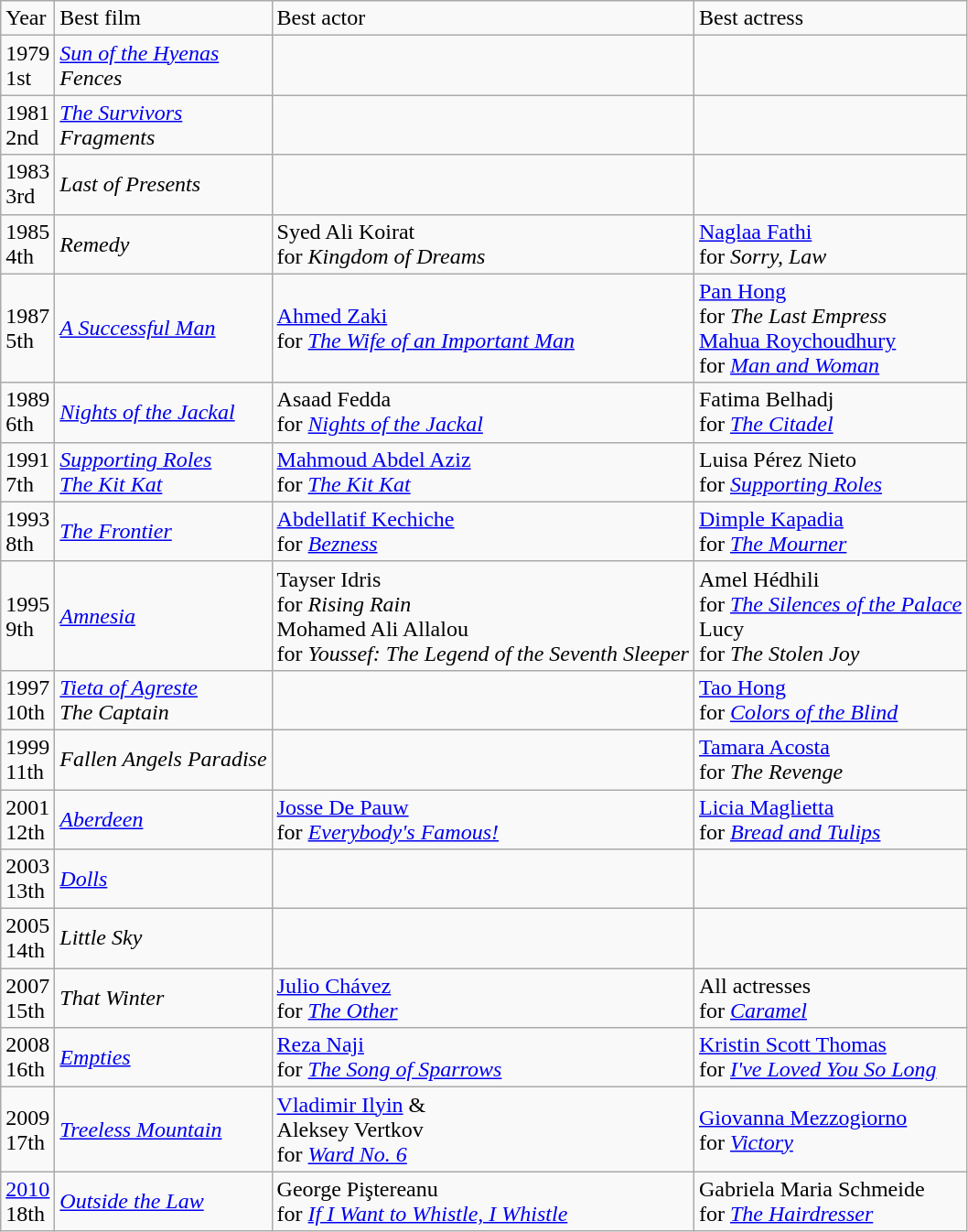<table border="2"cellpadding="3"cellspacing="0"style="border-collapse:collapse;margin:0auto;" class="wikitable">
<tr>
<td>Year</td>
<td>Best film</td>
<td>Best actor</td>
<td>Best actress</td>
</tr>
<tr>
<td>1979<br>1st</td>
<td><em><a href='#'>Sun of the Hyenas</a></em><br> <em>Fences</em></td>
<td></td>
<td></td>
</tr>
<tr>
<td>1981<br>2nd</td>
<td><em><a href='#'>The Survivors</a></em><br> <em>Fragments</em></td>
<td></td>
<td></td>
</tr>
<tr>
<td>1983<br>3rd</td>
<td><em>Last of Presents</em></td>
<td></td>
<td></td>
</tr>
<tr>
<td>1985<br>4th</td>
<td><em>Remedy</em></td>
<td>Syed Ali Koirat<br>for <em>Kingdom of Dreams</em></td>
<td><a href='#'>Naglaa Fathi</a><br>for <em>Sorry, Law</em></td>
</tr>
<tr>
<td>1987<br>5th</td>
<td><em><a href='#'>A Successful Man</a></em></td>
<td><a href='#'>Ahmed Zaki</a><br>for <em><a href='#'>The Wife of an Important Man</a></em></td>
<td><a href='#'>Pan Hong</a><br>for <em>The Last Empress</em><br> <a href='#'>Mahua Roychoudhury</a><br>for <em><a href='#'>Man and Woman</a></em></td>
</tr>
<tr>
<td>1989<br>6th</td>
<td><em><a href='#'>Nights of the Jackal</a></em></td>
<td>Asaad Fedda<br>for <em><a href='#'>Nights of the Jackal</a></em></td>
<td>Fatima Belhadj<br>for <em><a href='#'>The Citadel</a></em></td>
</tr>
<tr>
<td>1991<br>7th</td>
<td><em><a href='#'>Supporting Roles</a></em><br> <em><a href='#'>The Kit Kat</a></em></td>
<td><a href='#'>Mahmoud Abdel Aziz</a><br>for <em><a href='#'>The Kit Kat</a></em></td>
<td>Luisa Pérez Nieto<br>for <em><a href='#'>Supporting Roles</a></em></td>
</tr>
<tr>
<td>1993<br>8th</td>
<td><em><a href='#'>The Frontier</a></em></td>
<td><a href='#'>Abdellatif Kechiche</a><br>for <em><a href='#'>Bezness</a></em></td>
<td><a href='#'>Dimple Kapadia</a><br>for <em><a href='#'>The Mourner</a></em></td>
</tr>
<tr>
<td>1995<br>9th</td>
<td><em><a href='#'>Amnesia</a></em></td>
<td>Tayser Idris<br>for <em>Rising Rain</em><br> Mohamed Ali Allalou<br>for <em>Youssef: The Legend of the Seventh Sleeper</em></td>
<td>Amel Hédhili<br>for <em><a href='#'>The Silences of the Palace</a></em><br> Lucy<br>for <em>The Stolen Joy</em></td>
</tr>
<tr>
<td>1997<br>10th</td>
<td><em><a href='#'>Tieta of Agreste</a></em><br> <em>The Captain</em></td>
<td></td>
<td><a href='#'>Tao Hong</a><br>for <em><a href='#'>Colors of the Blind</a></em></td>
</tr>
<tr>
<td>1999<br>11th</td>
<td><em>Fallen Angels Paradise</em></td>
<td></td>
<td><a href='#'>Tamara Acosta</a><br>for <em>The Revenge</em></td>
</tr>
<tr>
<td>2001<br>12th</td>
<td><em><a href='#'>Aberdeen</a></em></td>
<td><a href='#'>Josse De Pauw</a><br>for <em><a href='#'>Everybody's Famous!</a></em></td>
<td><a href='#'>Licia Maglietta</a><br>for <em><a href='#'>Bread and Tulips</a></em></td>
</tr>
<tr>
<td>2003<br>13th</td>
<td><em><a href='#'>Dolls</a></em></td>
<td></td>
<td></td>
</tr>
<tr>
<td>2005<br>14th</td>
<td> <em>Little Sky</em></td>
<td></td>
<td></td>
</tr>
<tr>
<td>2007<br>15th</td>
<td><em>That Winter</em></td>
<td><a href='#'>Julio Chávez</a><br>for <em><a href='#'>The Other</a></em></td>
<td>All actresses<br>for <em><a href='#'>Caramel</a></em></td>
</tr>
<tr>
<td>2008<br>16th</td>
<td><em><a href='#'>Empties</a></em></td>
<td><a href='#'>Reza Naji</a><br>for <em><a href='#'>The Song of Sparrows</a></em></td>
<td><a href='#'>Kristin Scott Thomas</a><br>for <em><a href='#'>I've Loved You So Long</a></em></td>
</tr>
<tr>
<td>2009<br>17th</td>
<td><em><a href='#'>Treeless Mountain</a></em></td>
<td><a href='#'>Vladimir Ilyin</a> &<br> Aleksey Vertkov<br>for <em><a href='#'>Ward No. 6</a></em></td>
<td><a href='#'>Giovanna Mezzogiorno</a><br>for <em><a href='#'>Victory</a></em></td>
</tr>
<tr>
<td><a href='#'>2010</a><br>18th</td>
<td><em><a href='#'>Outside the Law</a></em></td>
<td>George Piştereanu<br>for <em><a href='#'>If I Want to Whistle, I Whistle</a></em></td>
<td>Gabriela Maria Schmeide<br>for <em><a href='#'>The Hairdresser</a></em></td>
</tr>
</table>
